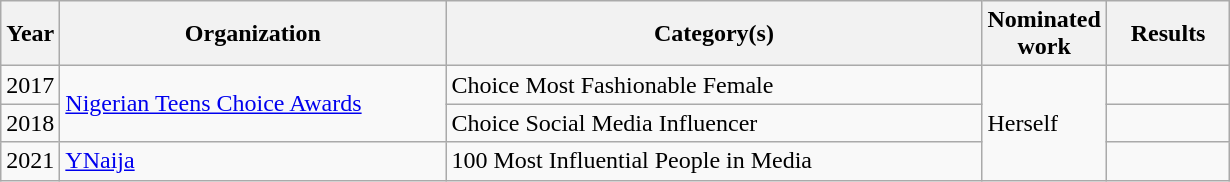<table class="wikitable">
<tr>
<th>Year</th>
<th width="250">Organization</th>
<th width="350">Category(s)</th>
<th width="50">Nominated work</th>
<th width="75">Results</th>
</tr>
<tr>
<td>2017</td>
<td rowspan="2"><a href='#'>Nigerian Teens Choice Awards</a></td>
<td>Choice Most Fashionable Female</td>
<td rowspan="3">Herself</td>
<td></td>
</tr>
<tr>
<td>2018</td>
<td>Choice Social Media Influencer</td>
<td></td>
</tr>
<tr>
<td>2021</td>
<td><a href='#'>YNaija</a></td>
<td>100 Most Influential People in Media</td>
<td></td>
</tr>
</table>
